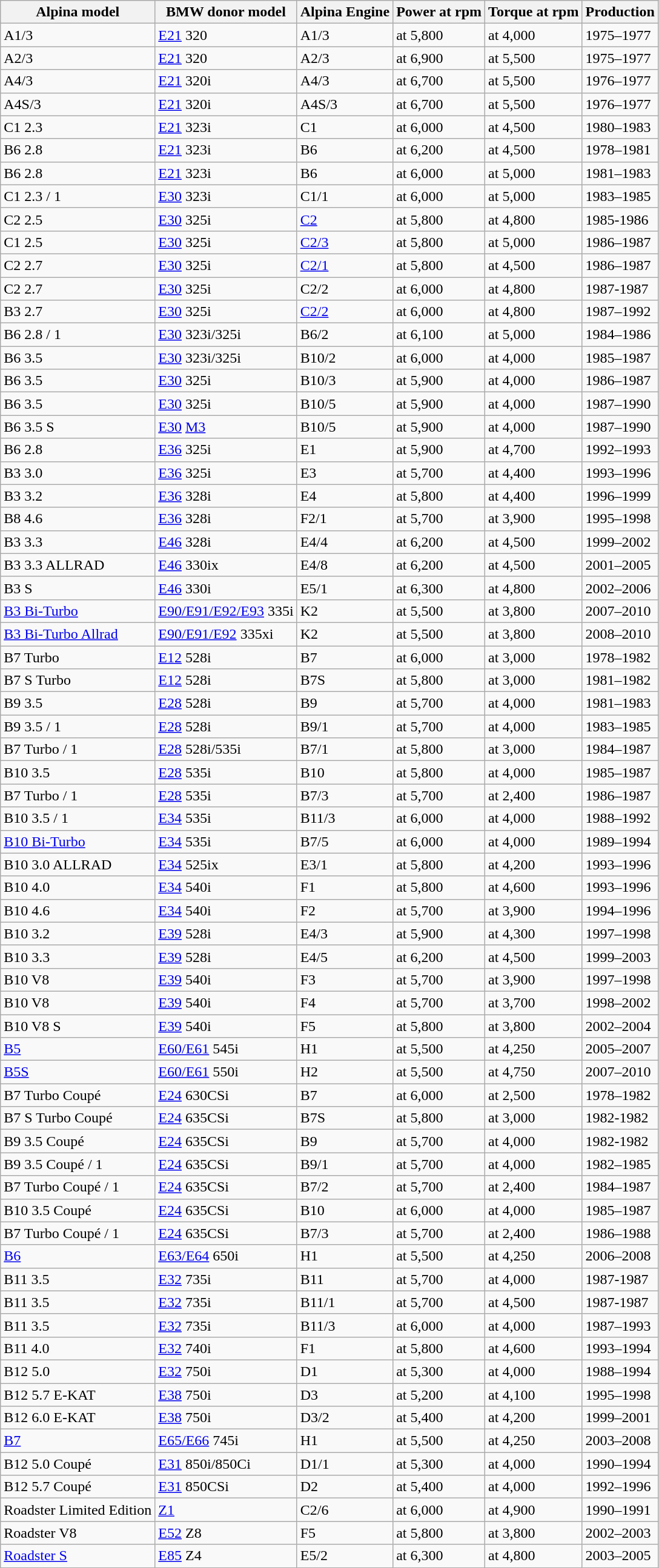<table class="wikitable sortable">
<tr>
<th>Alpina model</th>
<th>BMW donor model</th>
<th>Alpina Engine</th>
<th>Power at rpm</th>
<th>Torque at rpm</th>
<th>Production</th>
</tr>
<tr>
<td>A1/3</td>
<td><a href='#'>E21</a> 320</td>
<td>A1/3</td>
<td> at 5,800</td>
<td> at 4,000</td>
<td>1975–1977</td>
</tr>
<tr>
<td>A2/3</td>
<td><a href='#'>E21</a> 320</td>
<td>A2/3</td>
<td> at 6,900</td>
<td> at 5,500</td>
<td>1975–1977</td>
</tr>
<tr>
<td>A4/3</td>
<td><a href='#'>E21</a> 320i</td>
<td>A4/3</td>
<td> at 6,700</td>
<td> at 5,500</td>
<td>1976–1977</td>
</tr>
<tr>
<td>A4S/3</td>
<td><a href='#'>E21</a> 320i</td>
<td>A4S/3</td>
<td> at 6,700</td>
<td> at 5,500</td>
<td>1976–1977</td>
</tr>
<tr>
<td>C1 2.3</td>
<td><a href='#'>E21</a> 323i</td>
<td>C1</td>
<td> at 6,000</td>
<td> at 4,500</td>
<td>1980–1983</td>
</tr>
<tr>
<td>B6 2.8</td>
<td><a href='#'>E21</a> 323i</td>
<td>B6</td>
<td> at 6,200</td>
<td> at 4,500</td>
<td>1978–1981</td>
</tr>
<tr>
<td>B6 2.8</td>
<td><a href='#'>E21</a> 323i</td>
<td>B6</td>
<td> at 6,000</td>
<td> at 5,000</td>
<td>1981–1983</td>
</tr>
<tr>
<td>C1 2.3 / 1</td>
<td><a href='#'>E30</a> 323i</td>
<td>C1/1</td>
<td> at 6,000</td>
<td> at 5,000</td>
<td>1983–1985</td>
</tr>
<tr>
<td>C2 2.5</td>
<td><a href='#'>E30</a> 325i</td>
<td><a href='#'>C2</a></td>
<td> at 5,800</td>
<td> at 4,800</td>
<td>1985-1986</td>
</tr>
<tr>
<td>C1 2.5</td>
<td><a href='#'>E30</a> 325i</td>
<td><a href='#'>C2/3</a></td>
<td> at 5,800</td>
<td> at 5,000</td>
<td>1986–1987</td>
</tr>
<tr>
<td>C2 2.7</td>
<td><a href='#'>E30</a> 325i</td>
<td><a href='#'>C2/1</a></td>
<td> at 5,800</td>
<td> at 4,500</td>
<td>1986–1987</td>
</tr>
<tr>
<td>C2 2.7</td>
<td><a href='#'>E30</a> 325i</td>
<td>C2/2</td>
<td> at 6,000</td>
<td> at 4,800</td>
<td>1987-1987</td>
</tr>
<tr>
<td>B3 2.7</td>
<td><a href='#'>E30</a> 325i</td>
<td><a href='#'>C2/2</a></td>
<td> at 6,000</td>
<td> at 4,800</td>
<td>1987–1992</td>
</tr>
<tr>
<td>B6 2.8 / 1</td>
<td><a href='#'>E30</a> 323i/325i</td>
<td>B6/2</td>
<td> at 6,100</td>
<td> at 5,000</td>
<td>1984–1986</td>
</tr>
<tr>
<td>B6 3.5</td>
<td><a href='#'>E30</a> 323i/325i</td>
<td>B10/2</td>
<td> at 6,000</td>
<td> at 4,000</td>
<td>1985–1987</td>
</tr>
<tr>
<td>B6 3.5</td>
<td><a href='#'>E30</a> 325i</td>
<td>B10/3</td>
<td> at 5,900</td>
<td> at 4,000</td>
<td>1986–1987</td>
</tr>
<tr>
<td>B6 3.5</td>
<td><a href='#'>E30</a> 325i</td>
<td>B10/5</td>
<td> at 5,900</td>
<td> at 4,000</td>
<td>1987–1990</td>
</tr>
<tr>
<td>B6 3.5 S</td>
<td><a href='#'>E30</a> <a href='#'>M3</a></td>
<td>B10/5</td>
<td> at 5,900</td>
<td> at 4,000</td>
<td>1987–1990</td>
</tr>
<tr>
<td>B6 2.8</td>
<td><a href='#'>E36</a> 325i</td>
<td>E1</td>
<td> at 5,900</td>
<td> at 4,700</td>
<td>1992–1993</td>
</tr>
<tr>
<td>B3 3.0</td>
<td><a href='#'>E36</a> 325i</td>
<td>E3</td>
<td> at 5,700</td>
<td> at 4,400</td>
<td>1993–1996</td>
</tr>
<tr>
<td>B3 3.2</td>
<td><a href='#'>E36</a> 328i</td>
<td>E4</td>
<td> at 5,800</td>
<td> at 4,400</td>
<td>1996–1999</td>
</tr>
<tr>
<td>B8 4.6</td>
<td><a href='#'>E36</a> 328i</td>
<td>F2/1</td>
<td> at 5,700</td>
<td> at 3,900</td>
<td>1995–1998</td>
</tr>
<tr>
<td>B3 3.3</td>
<td><a href='#'>E46</a> 328i</td>
<td>E4/4</td>
<td> at 6,200</td>
<td> at 4,500</td>
<td>1999–2002</td>
</tr>
<tr>
<td>B3 3.3 ALLRAD</td>
<td><a href='#'>E46</a> 330ix</td>
<td>E4/8</td>
<td> at 6,200</td>
<td> at 4,500</td>
<td>2001–2005</td>
</tr>
<tr>
<td>B3 S</td>
<td><a href='#'>E46</a> 330i</td>
<td>E5/1</td>
<td> at 6,300</td>
<td> at 4,800</td>
<td>2002–2006</td>
</tr>
<tr>
<td><a href='#'>B3 Bi-Turbo</a></td>
<td><a href='#'>E90/E91/E92/E93</a> 335i</td>
<td>K2</td>
<td> at 5,500</td>
<td> at 3,800</td>
<td>2007–2010</td>
</tr>
<tr>
<td><a href='#'>B3 Bi-Turbo Allrad</a></td>
<td><a href='#'>E90/E91/E92</a> 335xi</td>
<td>K2</td>
<td> at 5,500</td>
<td> at 3,800</td>
<td>2008–2010</td>
</tr>
<tr>
<td>B7 Turbo</td>
<td><a href='#'>E12</a> 528i</td>
<td>B7</td>
<td> at 6,000</td>
<td> at 3,000</td>
<td>1978–1982</td>
</tr>
<tr>
<td>B7 S Turbo</td>
<td><a href='#'>E12</a> 528i</td>
<td>B7S</td>
<td> at 5,800</td>
<td> at 3,000</td>
<td>1981–1982</td>
</tr>
<tr>
<td>B9 3.5</td>
<td><a href='#'>E28</a> 528i</td>
<td>B9</td>
<td> at 5,700</td>
<td> at 4,000</td>
<td>1981–1983</td>
</tr>
<tr>
<td>B9 3.5 / 1</td>
<td><a href='#'>E28</a> 528i</td>
<td>B9/1</td>
<td> at 5,700</td>
<td> at 4,000</td>
<td>1983–1985</td>
</tr>
<tr>
<td>B7 Turbo / 1</td>
<td><a href='#'>E28</a> 528i/535i</td>
<td>B7/1</td>
<td> at 5,800</td>
<td> at 3,000</td>
<td>1984–1987</td>
</tr>
<tr>
<td>B10 3.5</td>
<td><a href='#'>E28</a> 535i</td>
<td>B10</td>
<td> at 5,800</td>
<td> at 4,000</td>
<td>1985–1987</td>
</tr>
<tr>
<td>B7 Turbo / 1</td>
<td><a href='#'>E28</a> 535i</td>
<td>B7/3</td>
<td> at 5,700</td>
<td> at 2,400</td>
<td>1986–1987</td>
</tr>
<tr>
<td>B10 3.5 / 1</td>
<td><a href='#'>E34</a> 535i</td>
<td>B11/3</td>
<td> at 6,000</td>
<td> at 4,000</td>
<td>1988–1992</td>
</tr>
<tr>
<td><a href='#'>B10 Bi-Turbo</a></td>
<td><a href='#'>E34</a> 535i</td>
<td>B7/5</td>
<td> at 6,000</td>
<td> at 4,000</td>
<td>1989–1994</td>
</tr>
<tr>
<td>B10 3.0 ALLRAD</td>
<td><a href='#'>E34</a> 525ix</td>
<td>E3/1</td>
<td> at 5,800</td>
<td> at 4,200</td>
<td>1993–1996</td>
</tr>
<tr>
<td>B10 4.0</td>
<td><a href='#'>E34</a> 540i</td>
<td>F1</td>
<td> at 5,800</td>
<td> at 4,600</td>
<td>1993–1996</td>
</tr>
<tr>
<td>B10 4.6</td>
<td><a href='#'>E34</a> 540i</td>
<td>F2</td>
<td> at 5,700</td>
<td> at 3,900</td>
<td>1994–1996</td>
</tr>
<tr>
<td>B10 3.2</td>
<td><a href='#'>E39</a> 528i</td>
<td>E4/3</td>
<td> at 5,900</td>
<td> at 4,300</td>
<td>1997–1998</td>
</tr>
<tr>
<td>B10 3.3</td>
<td><a href='#'>E39</a> 528i</td>
<td>E4/5</td>
<td> at 6,200</td>
<td> at 4,500</td>
<td>1999–2003</td>
</tr>
<tr>
<td>B10 V8</td>
<td><a href='#'>E39</a> 540i</td>
<td>F3</td>
<td> at 5,700</td>
<td> at 3,900</td>
<td>1997–1998</td>
</tr>
<tr>
<td>B10 V8</td>
<td><a href='#'>E39</a> 540i</td>
<td>F4</td>
<td> at 5,700</td>
<td> at 3,700</td>
<td>1998–2002</td>
</tr>
<tr>
<td>B10 V8 S</td>
<td><a href='#'>E39</a> 540i</td>
<td>F5</td>
<td> at 5,800</td>
<td> at 3,800</td>
<td>2002–2004</td>
</tr>
<tr>
<td><a href='#'>B5</a></td>
<td><a href='#'>E60/E61</a> 545i</td>
<td>H1</td>
<td> at 5,500</td>
<td> at 4,250</td>
<td>2005–2007</td>
</tr>
<tr>
<td><a href='#'>B5S</a></td>
<td><a href='#'>E60/E61</a> 550i</td>
<td>H2</td>
<td> at 5,500</td>
<td> at 4,750</td>
<td>2007–2010</td>
</tr>
<tr>
<td>B7 Turbo Coupé</td>
<td><a href='#'>E24</a> 630CSi</td>
<td>B7</td>
<td> at 6,000</td>
<td> at 2,500</td>
<td>1978–1982</td>
</tr>
<tr>
<td>B7 S Turbo Coupé</td>
<td><a href='#'>E24</a> 635CSi</td>
<td>B7S</td>
<td> at 5,800</td>
<td> at 3,000</td>
<td>1982-1982</td>
</tr>
<tr>
<td>B9 3.5 Coupé</td>
<td><a href='#'>E24</a> 635CSi</td>
<td>B9</td>
<td> at 5,700</td>
<td> at 4,000</td>
<td>1982-1982</td>
</tr>
<tr>
<td>B9 3.5 Coupé / 1</td>
<td><a href='#'>E24</a> 635CSi</td>
<td>B9/1</td>
<td> at 5,700</td>
<td> at 4,000</td>
<td>1982–1985</td>
</tr>
<tr>
<td>B7 Turbo Coupé / 1</td>
<td><a href='#'>E24</a> 635CSi</td>
<td>B7/2</td>
<td> at 5,700</td>
<td> at 2,400</td>
<td>1984–1987</td>
</tr>
<tr>
<td>B10 3.5 Coupé</td>
<td><a href='#'>E24</a> 635CSi</td>
<td>B10</td>
<td> at 6,000</td>
<td> at 4,000</td>
<td>1985–1987</td>
</tr>
<tr>
<td>B7 Turbo Coupé / 1</td>
<td><a href='#'>E24</a> 635CSi</td>
<td>B7/3</td>
<td> at 5,700</td>
<td> at 2,400</td>
<td>1986–1988</td>
</tr>
<tr>
<td><a href='#'>B6</a></td>
<td><a href='#'>E63/E64</a> 650i</td>
<td>H1</td>
<td> at 5,500</td>
<td> at 4,250</td>
<td>2006–2008</td>
</tr>
<tr>
<td>B11 3.5</td>
<td><a href='#'>E32</a> 735i</td>
<td>B11</td>
<td> at 5,700</td>
<td> at 4,000</td>
<td>1987-1987</td>
</tr>
<tr>
<td>B11 3.5</td>
<td><a href='#'>E32</a> 735i</td>
<td>B11/1</td>
<td> at 5,700</td>
<td> at 4,500</td>
<td>1987-1987</td>
</tr>
<tr>
<td>B11 3.5</td>
<td><a href='#'>E32</a> 735i</td>
<td>B11/3</td>
<td> at 6,000</td>
<td> at 4,000</td>
<td>1987–1993</td>
</tr>
<tr>
<td>B11 4.0</td>
<td><a href='#'>E32</a> 740i</td>
<td>F1</td>
<td> at 5,800</td>
<td> at 4,600</td>
<td>1993–1994</td>
</tr>
<tr>
<td>B12 5.0</td>
<td><a href='#'>E32</a> 750i</td>
<td>D1</td>
<td> at 5,300</td>
<td> at 4,000</td>
<td>1988–1994</td>
</tr>
<tr>
<td>B12 5.7 E-KAT</td>
<td><a href='#'>E38</a> 750i</td>
<td>D3</td>
<td> at 5,200</td>
<td> at 4,100</td>
<td>1995–1998</td>
</tr>
<tr>
<td>B12 6.0 E-KAT</td>
<td><a href='#'>E38</a> 750i</td>
<td>D3/2</td>
<td> at 5,400</td>
<td> at 4,200</td>
<td>1999–2001</td>
</tr>
<tr>
<td><a href='#'>B7</a></td>
<td><a href='#'>E65/E66</a> 745i</td>
<td>H1</td>
<td> at 5,500</td>
<td> at 4,250</td>
<td>2003–2008</td>
</tr>
<tr>
<td>B12 5.0 Coupé</td>
<td><a href='#'>E31</a> 850i/850Ci</td>
<td>D1/1</td>
<td> at 5,300</td>
<td> at 4,000</td>
<td>1990–1994</td>
</tr>
<tr>
<td>B12 5.7 Coupé</td>
<td><a href='#'>E31</a> 850CSi</td>
<td>D2</td>
<td> at 5,400</td>
<td> at 4,000</td>
<td>1992–1996</td>
</tr>
<tr>
<td>Roadster Limited Edition</td>
<td><a href='#'>Z1</a></td>
<td>C2/6</td>
<td> at 6,000</td>
<td> at 4,900</td>
<td>1990–1991</td>
</tr>
<tr>
<td>Roadster V8</td>
<td><a href='#'>E52</a> Z8</td>
<td>F5</td>
<td> at 5,800</td>
<td> at 3,800</td>
<td>2002–2003</td>
</tr>
<tr>
<td><a href='#'>Roadster S</a></td>
<td><a href='#'>E85</a> Z4</td>
<td>E5/2</td>
<td> at 6,300</td>
<td> at 4,800</td>
<td>2003–2005</td>
</tr>
</table>
